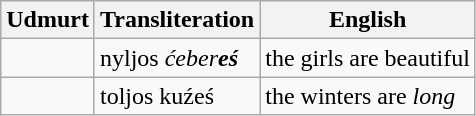<table class="wikitable">
<tr>
<th>Udmurt</th>
<th>Transliteration</th>
<th>English</th>
</tr>
<tr>
<td></td>
<td>nyljos <em>ćeber<strong>eś<strong><em></td>
<td>the girls are </em>beautiful<em></td>
</tr>
<tr>
<td></td>
<td>toljos </em>kuź</strong>eś</em></strong></td>
<td>the winters are <em>long</em></td>
</tr>
</table>
